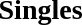<table>
<tr style="vertical-align:top">
<td><br><h3>Singles</h3>
</td>
</tr>
</table>
